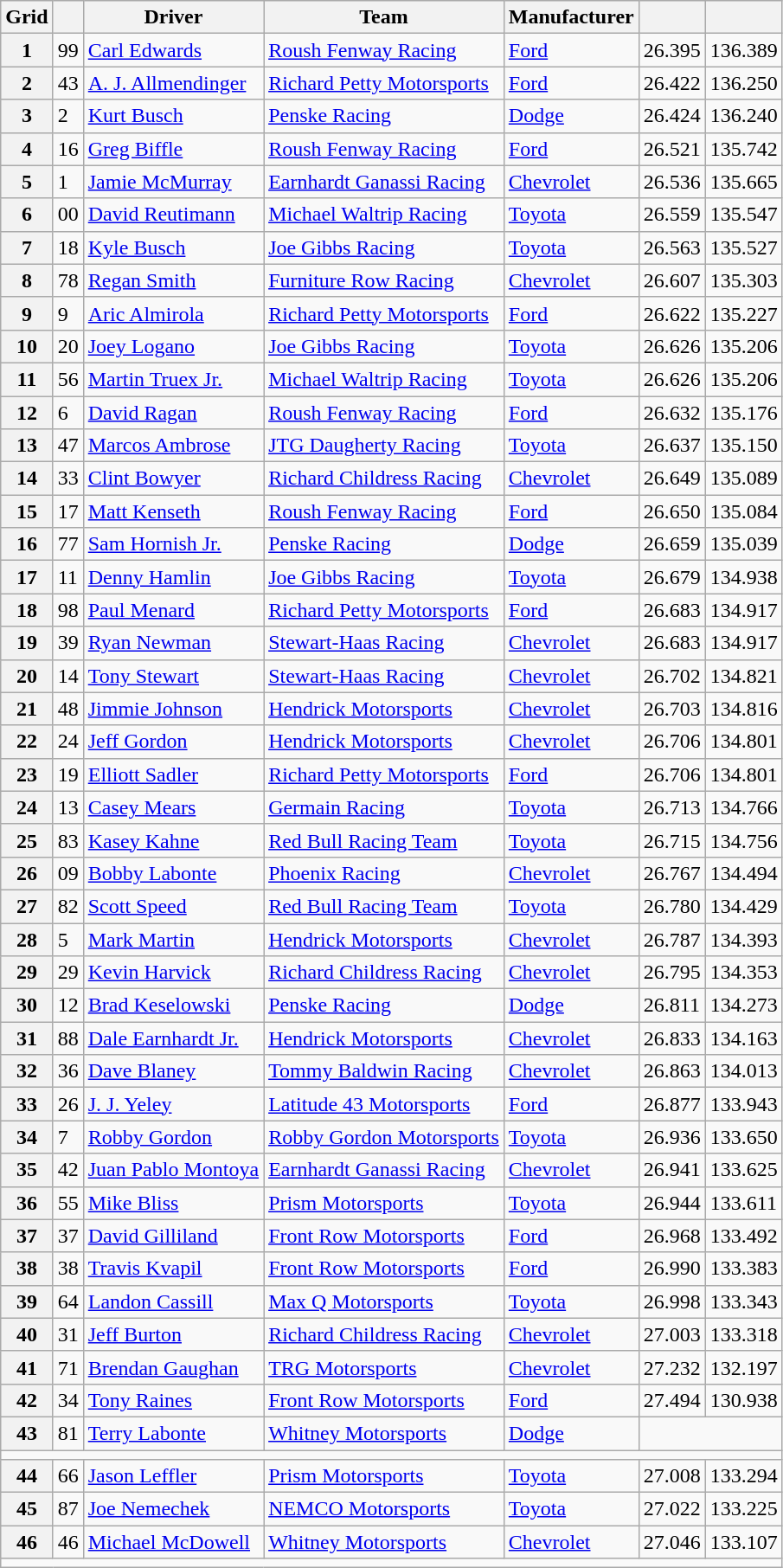<table class="wikitable">
<tr>
<th scope="col">Grid</th>
<th scope="col"></th>
<th scope="col">Driver</th>
<th scope="col">Team</th>
<th scope="col">Manufacturer</th>
<th scope="col"></th>
<th scope="col"></th>
</tr>
<tr>
<th scope="row">1</th>
<td>99</td>
<td><a href='#'>Carl Edwards</a></td>
<td><a href='#'>Roush Fenway Racing</a></td>
<td><a href='#'>Ford</a></td>
<td>26.395</td>
<td>136.389</td>
</tr>
<tr>
<th scope="row">2</th>
<td>43</td>
<td><a href='#'>A. J. Allmendinger</a></td>
<td><a href='#'>Richard Petty Motorsports</a></td>
<td><a href='#'>Ford</a></td>
<td>26.422</td>
<td>136.250</td>
</tr>
<tr>
<th scope="row">3</th>
<td>2</td>
<td><a href='#'>Kurt Busch</a></td>
<td><a href='#'>Penske Racing</a></td>
<td><a href='#'>Dodge</a></td>
<td>26.424</td>
<td>136.240</td>
</tr>
<tr>
<th scope="row">4</th>
<td>16</td>
<td><a href='#'>Greg Biffle</a></td>
<td><a href='#'>Roush Fenway Racing</a></td>
<td><a href='#'>Ford</a></td>
<td>26.521</td>
<td>135.742</td>
</tr>
<tr>
<th scope="row">5</th>
<td>1</td>
<td><a href='#'>Jamie McMurray</a></td>
<td><a href='#'>Earnhardt Ganassi Racing</a></td>
<td><a href='#'>Chevrolet</a></td>
<td>26.536</td>
<td>135.665</td>
</tr>
<tr>
<th scope="row">6</th>
<td>00</td>
<td><a href='#'>David Reutimann</a></td>
<td><a href='#'>Michael Waltrip Racing</a></td>
<td><a href='#'>Toyota</a></td>
<td>26.559</td>
<td>135.547</td>
</tr>
<tr>
<th scope="row">7</th>
<td>18</td>
<td><a href='#'>Kyle Busch</a></td>
<td><a href='#'>Joe Gibbs Racing</a></td>
<td><a href='#'>Toyota</a></td>
<td>26.563</td>
<td>135.527</td>
</tr>
<tr>
<th scope="row">8</th>
<td>78</td>
<td><a href='#'>Regan Smith</a></td>
<td><a href='#'>Furniture Row Racing</a></td>
<td><a href='#'>Chevrolet</a></td>
<td>26.607</td>
<td>135.303</td>
</tr>
<tr>
<th scope="row">9</th>
<td>9</td>
<td><a href='#'>Aric Almirola</a></td>
<td><a href='#'>Richard Petty Motorsports</a></td>
<td><a href='#'>Ford</a></td>
<td>26.622</td>
<td>135.227</td>
</tr>
<tr>
<th scope="row">10</th>
<td>20</td>
<td><a href='#'>Joey Logano</a></td>
<td><a href='#'>Joe Gibbs Racing</a></td>
<td><a href='#'>Toyota</a></td>
<td>26.626</td>
<td>135.206</td>
</tr>
<tr>
<th scope="row">11</th>
<td>56</td>
<td><a href='#'>Martin Truex Jr.</a></td>
<td><a href='#'>Michael Waltrip Racing</a></td>
<td><a href='#'>Toyota</a></td>
<td>26.626</td>
<td>135.206</td>
</tr>
<tr>
<th scope="row">12</th>
<td>6</td>
<td><a href='#'>David Ragan</a></td>
<td><a href='#'>Roush Fenway Racing</a></td>
<td><a href='#'>Ford</a></td>
<td>26.632</td>
<td>135.176</td>
</tr>
<tr>
<th scope="row">13</th>
<td>47</td>
<td><a href='#'>Marcos Ambrose</a></td>
<td><a href='#'>JTG Daugherty Racing</a></td>
<td><a href='#'>Toyota</a></td>
<td>26.637</td>
<td>135.150</td>
</tr>
<tr>
<th scope="row">14</th>
<td>33</td>
<td><a href='#'>Clint Bowyer</a></td>
<td><a href='#'>Richard Childress Racing</a></td>
<td><a href='#'>Chevrolet</a></td>
<td>26.649</td>
<td>135.089</td>
</tr>
<tr>
<th scope="row">15</th>
<td>17</td>
<td><a href='#'>Matt Kenseth</a></td>
<td><a href='#'>Roush Fenway Racing</a></td>
<td><a href='#'>Ford</a></td>
<td>26.650</td>
<td>135.084</td>
</tr>
<tr>
<th scope="row">16</th>
<td>77</td>
<td><a href='#'>Sam Hornish Jr.</a></td>
<td><a href='#'>Penske Racing</a></td>
<td><a href='#'>Dodge</a></td>
<td>26.659</td>
<td>135.039</td>
</tr>
<tr>
<th scope="row">17</th>
<td>11</td>
<td><a href='#'>Denny Hamlin</a></td>
<td><a href='#'>Joe Gibbs Racing</a></td>
<td><a href='#'>Toyota</a></td>
<td>26.679</td>
<td>134.938</td>
</tr>
<tr>
<th scope="row">18</th>
<td>98</td>
<td><a href='#'>Paul Menard</a></td>
<td><a href='#'>Richard Petty Motorsports</a></td>
<td><a href='#'>Ford</a></td>
<td>26.683</td>
<td>134.917</td>
</tr>
<tr>
<th scope="row">19</th>
<td>39</td>
<td><a href='#'>Ryan Newman</a></td>
<td><a href='#'>Stewart-Haas Racing</a></td>
<td><a href='#'>Chevrolet</a></td>
<td>26.683</td>
<td>134.917</td>
</tr>
<tr>
<th scope="row">20</th>
<td>14</td>
<td><a href='#'>Tony Stewart</a></td>
<td><a href='#'>Stewart-Haas Racing</a></td>
<td><a href='#'>Chevrolet</a></td>
<td>26.702</td>
<td>134.821</td>
</tr>
<tr>
<th scope="row">21</th>
<td>48</td>
<td><a href='#'>Jimmie Johnson</a></td>
<td><a href='#'>Hendrick Motorsports</a></td>
<td><a href='#'>Chevrolet</a></td>
<td>26.703</td>
<td>134.816</td>
</tr>
<tr>
<th scope="row">22</th>
<td>24</td>
<td><a href='#'>Jeff Gordon</a></td>
<td><a href='#'>Hendrick Motorsports</a></td>
<td><a href='#'>Chevrolet</a></td>
<td>26.706</td>
<td>134.801</td>
</tr>
<tr>
<th scope="row">23</th>
<td>19</td>
<td><a href='#'>Elliott Sadler</a></td>
<td><a href='#'>Richard Petty Motorsports</a></td>
<td><a href='#'>Ford</a></td>
<td>26.706</td>
<td>134.801</td>
</tr>
<tr>
<th scope="row">24</th>
<td>13</td>
<td><a href='#'>Casey Mears</a></td>
<td><a href='#'>Germain Racing</a></td>
<td><a href='#'>Toyota</a></td>
<td>26.713</td>
<td>134.766</td>
</tr>
<tr>
<th scope="row">25</th>
<td>83</td>
<td><a href='#'>Kasey Kahne</a></td>
<td><a href='#'>Red Bull Racing Team</a></td>
<td><a href='#'>Toyota</a></td>
<td>26.715</td>
<td>134.756</td>
</tr>
<tr>
<th scope="row">26</th>
<td>09</td>
<td><a href='#'>Bobby Labonte</a></td>
<td><a href='#'>Phoenix Racing</a></td>
<td><a href='#'>Chevrolet</a></td>
<td>26.767</td>
<td>134.494</td>
</tr>
<tr>
<th scope="row">27</th>
<td>82</td>
<td><a href='#'>Scott Speed</a></td>
<td><a href='#'>Red Bull Racing Team</a></td>
<td><a href='#'>Toyota</a></td>
<td>26.780</td>
<td>134.429</td>
</tr>
<tr>
<th scope="row">28</th>
<td>5</td>
<td><a href='#'>Mark Martin</a></td>
<td><a href='#'>Hendrick Motorsports</a></td>
<td><a href='#'>Chevrolet</a></td>
<td>26.787</td>
<td>134.393</td>
</tr>
<tr>
<th scope="row">29</th>
<td>29</td>
<td><a href='#'>Kevin Harvick</a></td>
<td><a href='#'>Richard Childress Racing</a></td>
<td><a href='#'>Chevrolet</a></td>
<td>26.795</td>
<td>134.353</td>
</tr>
<tr>
<th scope="row">30</th>
<td>12</td>
<td><a href='#'>Brad Keselowski</a></td>
<td><a href='#'>Penske Racing</a></td>
<td><a href='#'>Dodge</a></td>
<td>26.811</td>
<td>134.273</td>
</tr>
<tr>
<th scope="row">31</th>
<td>88</td>
<td><a href='#'>Dale Earnhardt Jr.</a></td>
<td><a href='#'>Hendrick Motorsports</a></td>
<td><a href='#'>Chevrolet</a></td>
<td>26.833</td>
<td>134.163</td>
</tr>
<tr>
<th scope="row">32</th>
<td>36</td>
<td><a href='#'>Dave Blaney</a></td>
<td><a href='#'>Tommy Baldwin Racing</a></td>
<td><a href='#'>Chevrolet</a></td>
<td>26.863</td>
<td>134.013</td>
</tr>
<tr>
<th scope="row">33</th>
<td>26</td>
<td><a href='#'>J. J. Yeley</a></td>
<td><a href='#'>Latitude 43 Motorsports</a></td>
<td><a href='#'>Ford</a></td>
<td>26.877</td>
<td>133.943</td>
</tr>
<tr>
<th scope="row">34</th>
<td>7</td>
<td><a href='#'>Robby Gordon</a></td>
<td><a href='#'>Robby Gordon Motorsports</a></td>
<td><a href='#'>Toyota</a></td>
<td>26.936</td>
<td>133.650</td>
</tr>
<tr>
<th scope="row">35</th>
<td>42</td>
<td><a href='#'>Juan Pablo Montoya</a></td>
<td><a href='#'>Earnhardt Ganassi Racing</a></td>
<td><a href='#'>Chevrolet</a></td>
<td>26.941</td>
<td>133.625</td>
</tr>
<tr>
<th scope="row">36</th>
<td>55</td>
<td><a href='#'>Mike Bliss</a></td>
<td><a href='#'>Prism Motorsports</a></td>
<td><a href='#'>Toyota</a></td>
<td>26.944</td>
<td>133.611</td>
</tr>
<tr>
<th scope="row">37</th>
<td>37</td>
<td><a href='#'>David Gilliland</a></td>
<td><a href='#'>Front Row Motorsports</a></td>
<td><a href='#'>Ford</a></td>
<td>26.968</td>
<td>133.492</td>
</tr>
<tr>
<th scope="row">38</th>
<td>38</td>
<td><a href='#'>Travis Kvapil</a></td>
<td><a href='#'>Front Row Motorsports</a></td>
<td><a href='#'>Ford</a></td>
<td>26.990</td>
<td>133.383</td>
</tr>
<tr>
<th scope="row">39</th>
<td>64</td>
<td><a href='#'>Landon Cassill</a></td>
<td><a href='#'>Max Q Motorsports</a></td>
<td><a href='#'>Toyota</a></td>
<td>26.998</td>
<td>133.343</td>
</tr>
<tr>
<th scope="row">40</th>
<td>31</td>
<td><a href='#'>Jeff Burton</a></td>
<td><a href='#'>Richard Childress Racing</a></td>
<td><a href='#'>Chevrolet</a></td>
<td>27.003</td>
<td>133.318</td>
</tr>
<tr>
<th scope="row">41</th>
<td>71</td>
<td><a href='#'>Brendan Gaughan</a></td>
<td><a href='#'>TRG Motorsports</a></td>
<td><a href='#'>Chevrolet</a></td>
<td>27.232</td>
<td>132.197</td>
</tr>
<tr>
<th scope="row">42</th>
<td>34</td>
<td><a href='#'>Tony Raines</a></td>
<td><a href='#'>Front Row Motorsports</a></td>
<td><a href='#'>Ford</a></td>
<td>27.494</td>
<td>130.938</td>
</tr>
<tr>
<th scope="row">43</th>
<td>81</td>
<td><a href='#'>Terry Labonte</a></td>
<td><a href='#'>Whitney Motorsports</a></td>
<td><a href='#'>Dodge</a></td>
<td colspan="2"></td>
</tr>
<tr>
<td colspan="7"></td>
</tr>
<tr>
<th scope="row">44</th>
<td>66</td>
<td><a href='#'>Jason Leffler</a></td>
<td><a href='#'>Prism Motorsports</a></td>
<td><a href='#'>Toyota</a></td>
<td>27.008</td>
<td>133.294</td>
</tr>
<tr>
<th scope="row">45</th>
<td>87</td>
<td><a href='#'>Joe Nemechek</a></td>
<td><a href='#'>NEMCO Motorsports</a></td>
<td><a href='#'>Toyota</a></td>
<td>27.022</td>
<td>133.225</td>
</tr>
<tr>
<th scope="row">46</th>
<td>46</td>
<td><a href='#'>Michael McDowell</a></td>
<td><a href='#'>Whitney Motorsports</a></td>
<td><a href='#'>Chevrolet</a></td>
<td>27.046</td>
<td>133.107</td>
</tr>
<tr>
<td colspan="7"></td>
</tr>
</table>
